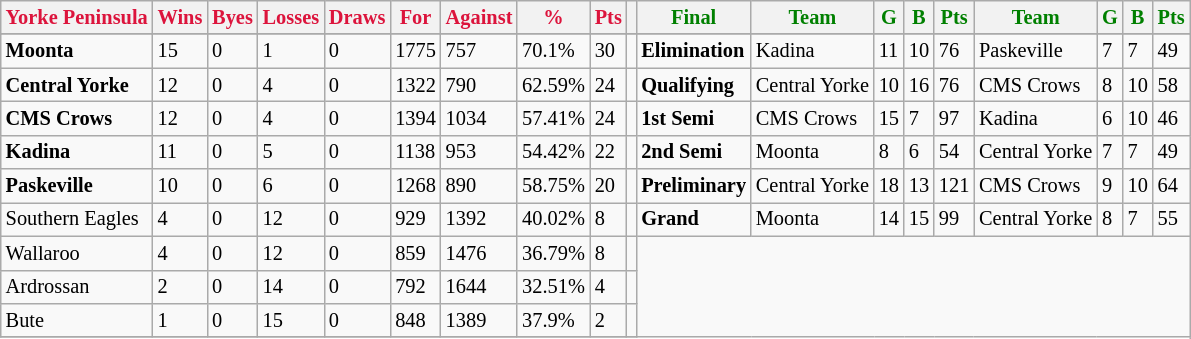<table style="font-size: 85%; text-align: left;" class="wikitable">
<tr>
<th style="color:crimson">Yorke Peninsula</th>
<th style="color:crimson">Wins</th>
<th style="color:crimson">Byes</th>
<th style="color:crimson">Losses</th>
<th style="color:crimson">Draws</th>
<th style="color:crimson">For</th>
<th style="color:crimson">Against</th>
<th style="color:crimson">%</th>
<th style="color:crimson">Pts</th>
<th></th>
<th style="color:green">Final</th>
<th style="color:green">Team</th>
<th style="color:green">G</th>
<th style="color:green">B</th>
<th style="color:green">Pts</th>
<th style="color:green">Team</th>
<th style="color:green">G</th>
<th style="color:green">B</th>
<th style="color:green">Pts</th>
</tr>
<tr>
</tr>
<tr>
</tr>
<tr>
<td><strong>	Moonta	</strong></td>
<td>15</td>
<td>0</td>
<td>1</td>
<td>0</td>
<td>1775</td>
<td>757</td>
<td>70.1%</td>
<td>30</td>
<td></td>
<td><strong>Elimination</strong></td>
<td>Kadina</td>
<td>11</td>
<td>10</td>
<td>76</td>
<td>Paskeville</td>
<td>7</td>
<td>7</td>
<td>49</td>
</tr>
<tr>
<td><strong>	Central Yorke	</strong></td>
<td>12</td>
<td>0</td>
<td>4</td>
<td>0</td>
<td>1322</td>
<td>790</td>
<td>62.59%</td>
<td>24</td>
<td></td>
<td><strong>Qualifying</strong></td>
<td>Central Yorke</td>
<td>10</td>
<td>16</td>
<td>76</td>
<td>CMS Crows</td>
<td>8</td>
<td>10</td>
<td>58</td>
</tr>
<tr>
<td><strong>	CMS Crows	</strong></td>
<td>12</td>
<td>0</td>
<td>4</td>
<td>0</td>
<td>1394</td>
<td>1034</td>
<td>57.41%</td>
<td>24</td>
<td></td>
<td><strong>1st Semi</strong></td>
<td>CMS Crows</td>
<td>15</td>
<td>7</td>
<td>97</td>
<td>Kadina</td>
<td>6</td>
<td>10</td>
<td>46</td>
</tr>
<tr>
<td><strong>	Kadina	</strong></td>
<td>11</td>
<td>0</td>
<td>5</td>
<td>0</td>
<td>1138</td>
<td>953</td>
<td>54.42%</td>
<td>22</td>
<td></td>
<td><strong>2nd Semi</strong></td>
<td>Moonta</td>
<td>8</td>
<td>6</td>
<td>54</td>
<td>Central Yorke</td>
<td>7</td>
<td>7</td>
<td>49</td>
</tr>
<tr>
<td><strong>	Paskeville	</strong></td>
<td>10</td>
<td>0</td>
<td>6</td>
<td>0</td>
<td>1268</td>
<td>890</td>
<td>58.75%</td>
<td>20</td>
<td></td>
<td><strong>Preliminary</strong></td>
<td>Central Yorke</td>
<td>18</td>
<td>13</td>
<td>121</td>
<td>CMS Crows</td>
<td>9</td>
<td>10</td>
<td>64</td>
</tr>
<tr>
<td>Southern Eagles</td>
<td>4</td>
<td>0</td>
<td>12</td>
<td>0</td>
<td>929</td>
<td>1392</td>
<td>40.02%</td>
<td>8</td>
<td></td>
<td><strong>Grand</strong></td>
<td>Moonta</td>
<td>14</td>
<td>15</td>
<td>99</td>
<td>Central Yorke</td>
<td>8</td>
<td>7</td>
<td>55</td>
</tr>
<tr>
<td>Wallaroo</td>
<td>4</td>
<td>0</td>
<td>12</td>
<td>0</td>
<td>859</td>
<td>1476</td>
<td>36.79%</td>
<td>8</td>
<td></td>
</tr>
<tr>
<td>Ardrossan</td>
<td>2</td>
<td>0</td>
<td>14</td>
<td>0</td>
<td>792</td>
<td>1644</td>
<td>32.51%</td>
<td>4</td>
<td></td>
</tr>
<tr>
<td>Bute</td>
<td>1</td>
<td>0</td>
<td>15</td>
<td>0</td>
<td>848</td>
<td>1389</td>
<td>37.9%</td>
<td>2</td>
<td></td>
</tr>
<tr>
</tr>
</table>
